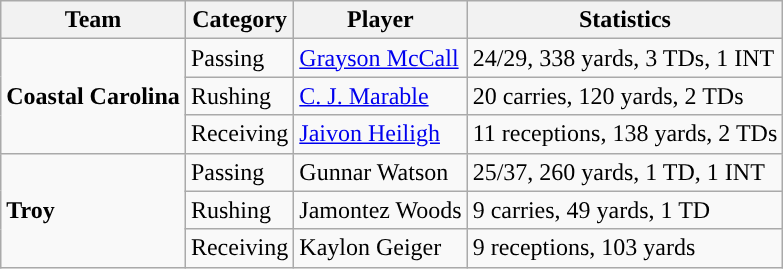<table class="wikitable" style="float: left;">
<tr>
<th>Team</th>
<th>Category</th>
<th>Player</th>
<th>Statistics</th>
</tr>
<tr>
<td rowspan=3><strong>Coastal Carolina</strong></td>
<td>Passing</td>
<td><a href='#'>Grayson McCall</a></td>
<td>24/29, 338 yards, 3 TDs, 1 INT</td>
</tr>
<tr>
<td>Rushing</td>
<td><a href='#'>C. J. Marable</a></td>
<td>20 carries, 120 yards, 2 TDs</td>
</tr>
<tr>
<td>Receiving</td>
<td><a href='#'>Jaivon Heiligh</a></td>
<td>11 receptions, 138 yards, 2 TDs</td>
</tr>
<tr>
<td rowspan=3><strong>Troy</strong></td>
<td>Passing</td>
<td>Gunnar Watson</td>
<td>25/37, 260 yards, 1 TD, 1 INT</td>
</tr>
<tr>
<td>Rushing</td>
<td>Jamontez Woods</td>
<td>9 carries, 49 yards, 1 TD</td>
</tr>
<tr>
<td>Receiving</td>
<td>Kaylon Geiger</td>
<td>9 receptions, 103 yards</td>
</tr>
</table>
